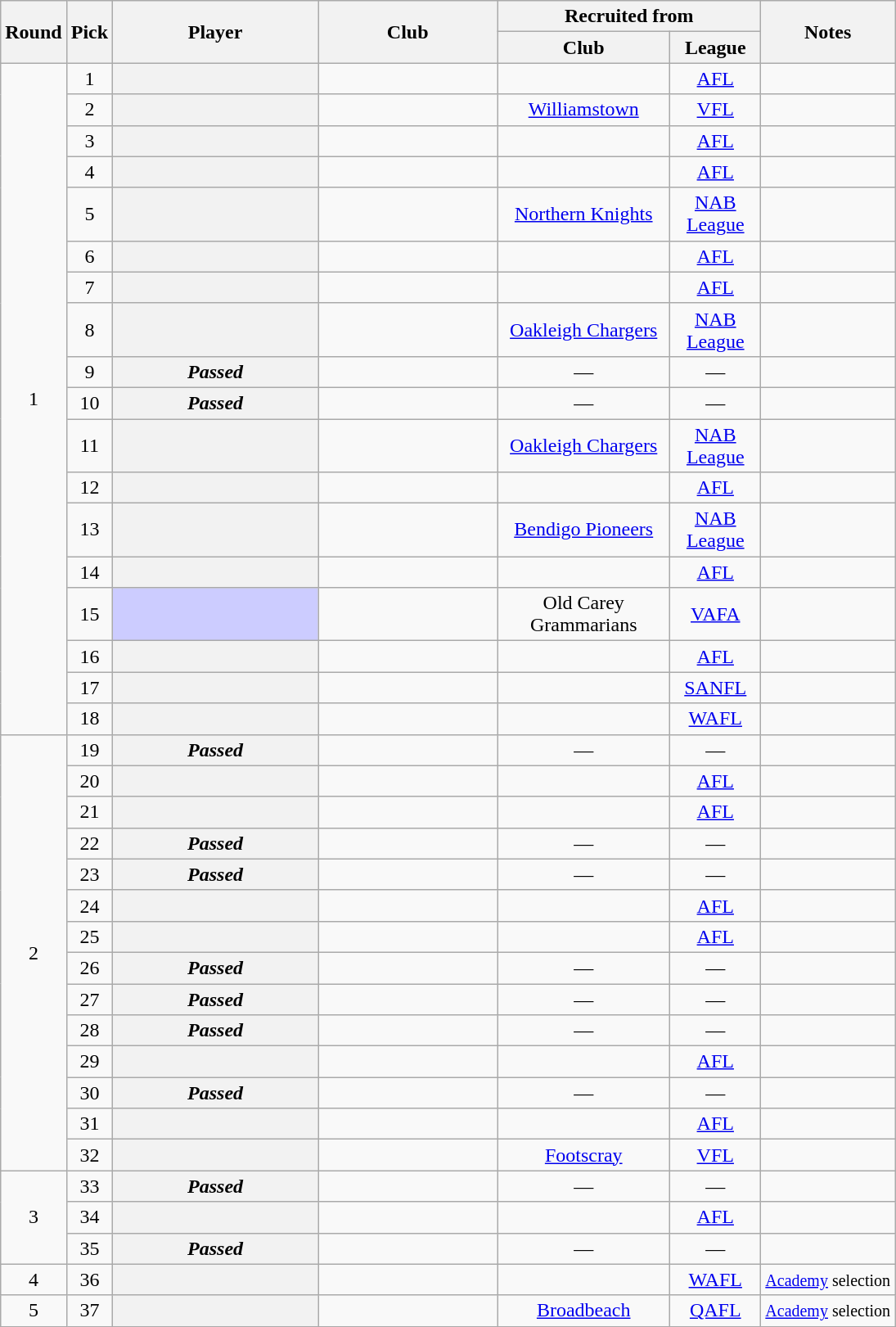<table class="wikitable sortable plainrowheaders" style="text-align:center;">
<tr>
<th rowspan=2>Round</th>
<th rowspan=2>Pick</th>
<th rowspan=2 style="width: 120pt">Player</th>
<th rowspan=2 style="width: 104pt">Club</th>
<th colspan=2>Recruited from</th>
<th class="unsortable" rowspan=2>Notes</th>
</tr>
<tr>
<th style="width: 100pt">Club</th>
<th style="width: 50pt">League</th>
</tr>
<tr>
<td rowspan="18">1</td>
<td>1</td>
<th scope=row></th>
<td></td>
<td></td>
<td><a href='#'>AFL</a></td>
<td align="left"></td>
</tr>
<tr>
<td>2</td>
<th scope=row></th>
<td></td>
<td><a href='#'>Williamstown</a></td>
<td><a href='#'>VFL</a></td>
<td align="left"></td>
</tr>
<tr>
<td>3</td>
<th scope=row></th>
<td></td>
<td></td>
<td><a href='#'>AFL</a></td>
<td align="left"></td>
</tr>
<tr>
<td>4</td>
<th scope=row></th>
<td></td>
<td></td>
<td><a href='#'>AFL</a></td>
<td align="left"></td>
</tr>
<tr>
<td>5</td>
<th scope=row></th>
<td></td>
<td><a href='#'>Northern Knights</a></td>
<td><a href='#'>NAB League</a></td>
<td align="left"></td>
</tr>
<tr>
<td>6</td>
<th scope=row></th>
<td></td>
<td></td>
<td><a href='#'>AFL</a></td>
<td align="left"></td>
</tr>
<tr>
<td>7</td>
<th scope=row></th>
<td></td>
<td></td>
<td><a href='#'>AFL</a></td>
<td align="left"></td>
</tr>
<tr>
<td>8</td>
<th scope=row></th>
<td></td>
<td><a href='#'>Oakleigh Chargers</a></td>
<td><a href='#'>NAB League</a></td>
<td align="left"></td>
</tr>
<tr>
<td>9</td>
<th scope=row><em>Passed</em></th>
<td></td>
<td>—</td>
<td>—</td>
<td align="left"></td>
</tr>
<tr>
<td>10</td>
<th scope=row><em>Passed</em></th>
<td></td>
<td>—</td>
<td>—</td>
<td align="left"></td>
</tr>
<tr>
<td>11</td>
<th scope=row></th>
<td></td>
<td><a href='#'>Oakleigh Chargers</a></td>
<td><a href='#'>NAB League</a></td>
<td align="left"></td>
</tr>
<tr>
<td>12</td>
<th scope="row"></th>
<td></td>
<td></td>
<td><a href='#'>AFL</a></td>
<td align="left"></td>
</tr>
<tr>
<td>13</td>
<th scope=row></th>
<td></td>
<td><a href='#'>Bendigo Pioneers</a></td>
<td><a href='#'>NAB League</a></td>
<td align="left"></td>
</tr>
<tr>
<td>14</td>
<th scope="row"></th>
<td></td>
<td></td>
<td><a href='#'>AFL</a></td>
<td align="left"></td>
</tr>
<tr>
<td>15</td>
<td bgcolor="#CCCCFF" align="left"></td>
<td></td>
<td>Old Carey Grammarians</td>
<td><a href='#'>VAFA</a></td>
<td align="left"></td>
</tr>
<tr>
<td>16</td>
<th scope="row"></th>
<td></td>
<td></td>
<td><a href='#'>AFL</a></td>
<td align="left"></td>
</tr>
<tr>
<td>17</td>
<th scope=row></th>
<td></td>
<td></td>
<td><a href='#'>SANFL</a></td>
<td align="left"></td>
</tr>
<tr>
<td>18</td>
<th scope=row></th>
<td></td>
<td></td>
<td><a href='#'>WAFL</a></td>
<td align="left"></td>
</tr>
<tr>
<td rowspan="14">2</td>
<td>19</td>
<th scope=row><em>Passed</em></th>
<td></td>
<td>—</td>
<td>—</td>
<td align="left"></td>
</tr>
<tr>
<td>20</td>
<th scope=row></th>
<td></td>
<td></td>
<td><a href='#'>AFL</a></td>
<td align="left"></td>
</tr>
<tr>
<td>21</td>
<th scope=row></th>
<td></td>
<td></td>
<td><a href='#'>AFL</a></td>
<td align="left"></td>
</tr>
<tr>
<td>22</td>
<th scope=row><em>Passed</em></th>
<td></td>
<td>—</td>
<td>—</td>
<td align="left"></td>
</tr>
<tr>
<td>23</td>
<th scope=row><em>Passed</em></th>
<td></td>
<td>—</td>
<td>—</td>
<td align="left"></td>
</tr>
<tr>
<td>24</td>
<th scope=row></th>
<td></td>
<td></td>
<td><a href='#'>AFL</a></td>
<td align="left"></td>
</tr>
<tr>
<td>25</td>
<th scope=row></th>
<td></td>
<td></td>
<td><a href='#'>AFL</a></td>
<td align="left"></td>
</tr>
<tr>
<td>26</td>
<th scope=row><em>Passed</em></th>
<td></td>
<td>—</td>
<td>—</td>
<td align="left"></td>
</tr>
<tr>
<td>27</td>
<th scope=row><em>Passed</em></th>
<td></td>
<td>—</td>
<td>—</td>
<td align="left"></td>
</tr>
<tr>
<td>28</td>
<th scope="row"><em>Passed</em></th>
<td></td>
<td>—</td>
<td>—</td>
<td align="left"></td>
</tr>
<tr>
<td>29</td>
<th scope=row></th>
<td></td>
<td></td>
<td><a href='#'>AFL</a></td>
<td align="left"></td>
</tr>
<tr>
<td>30</td>
<th scope=row><em>Passed</em></th>
<td></td>
<td>—</td>
<td>—</td>
<td align="left"></td>
</tr>
<tr>
<td>31</td>
<th scope="row"></th>
<td></td>
<td></td>
<td><a href='#'>AFL</a></td>
<td align="left"></td>
</tr>
<tr>
<td>32</td>
<th scope=row></th>
<td></td>
<td><a href='#'>Footscray</a></td>
<td><a href='#'>VFL</a></td>
<td align="left"></td>
</tr>
<tr>
<td rowspan="3">3</td>
<td>33</td>
<th scope="row"><em>Passed</em></th>
<td></td>
<td>—</td>
<td>—</td>
<td align="left"></td>
</tr>
<tr>
<td>34</td>
<th scope="row"></th>
<td></td>
<td></td>
<td><a href='#'>AFL</a></td>
<td align="left"></td>
</tr>
<tr>
<td>35</td>
<th scope="row"><em>Passed</em></th>
<td></td>
<td>—</td>
<td>—</td>
<td align="left"></td>
</tr>
<tr>
<td rowspan="1">4</td>
<td>36</td>
<th scope=row></th>
<td></td>
<td></td>
<td><a href='#'>WAFL</a></td>
<td style="text-align:left;"><small><a href='#'>Academy</a> selection</small></td>
</tr>
<tr>
<td rowspan="1">5</td>
<td>37</td>
<th scope=row></th>
<td></td>
<td><a href='#'>Broadbeach</a></td>
<td><a href='#'>QAFL</a></td>
<td style="text-align:left;"><small><a href='#'>Academy</a> selection</small></td>
</tr>
</table>
